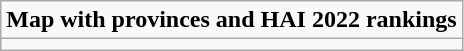<table role= "presentation" class="wikitable mw-collapsible mw-collapsed">
<tr>
<td><strong>Map with provinces and HAI 2022 rankings</strong></td>
</tr>
<tr>
<td></td>
</tr>
</table>
